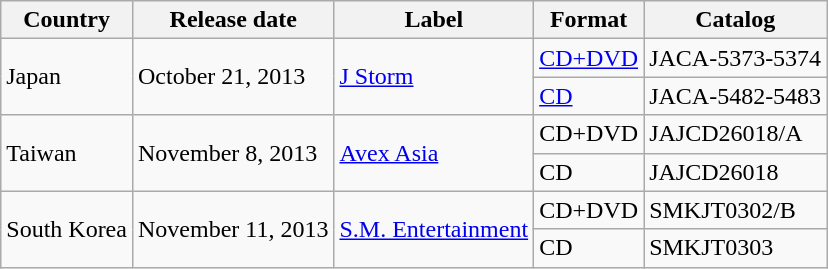<table class="wikitable">
<tr>
<th>Country</th>
<th>Release date</th>
<th>Label</th>
<th>Format</th>
<th>Catalog</th>
</tr>
<tr>
<td rowspan="2">Japan</td>
<td rowspan="2">October 21, 2013</td>
<td rowspan="2"><a href='#'>J Storm</a></td>
<td><a href='#'>CD+DVD</a></td>
<td>JACA-5373-5374</td>
</tr>
<tr>
<td><a href='#'>CD</a></td>
<td>JACA-5482-5483</td>
</tr>
<tr>
<td rowspan="2">Taiwan</td>
<td rowspan="2">November 8, 2013</td>
<td rowspan="2"><a href='#'>Avex Asia</a></td>
<td>CD+DVD</td>
<td>JAJCD26018/A</td>
</tr>
<tr>
<td>CD</td>
<td>JAJCD26018</td>
</tr>
<tr>
<td rowspan="2">South Korea</td>
<td rowspan="2">November 11, 2013</td>
<td rowspan="2"><a href='#'>S.M. Entertainment</a></td>
<td>CD+DVD</td>
<td>SMKJT0302/B</td>
</tr>
<tr>
<td>CD</td>
<td>SMKJT0303</td>
</tr>
</table>
